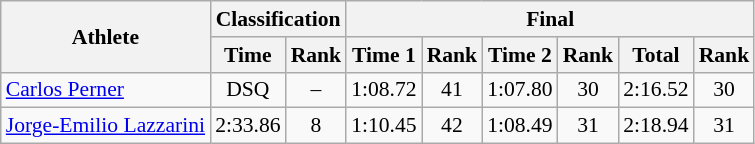<table class="wikitable" style="font-size:90%">
<tr>
<th rowspan="2">Athlete</th>
<th colspan="2">Classification</th>
<th colspan="6">Final</th>
</tr>
<tr>
<th>Time</th>
<th>Rank</th>
<th>Time 1</th>
<th>Rank</th>
<th>Time 2</th>
<th>Rank</th>
<th>Total</th>
<th>Rank</th>
</tr>
<tr>
<td><a href='#'>Carlos Perner</a></td>
<td align="center">DSQ</td>
<td align="center">–</td>
<td align="center">1:08.72</td>
<td align="center">41</td>
<td align="center">1:07.80</td>
<td align="center">30</td>
<td align="center">2:16.52</td>
<td align="center">30</td>
</tr>
<tr>
<td><a href='#'>Jorge-Emilio Lazzarini</a></td>
<td align="center">2:33.86</td>
<td align="center">8</td>
<td align="center">1:10.45</td>
<td align="center">42</td>
<td align="center">1:08.49</td>
<td align="center">31</td>
<td align="center">2:18.94</td>
<td align="center">31</td>
</tr>
</table>
